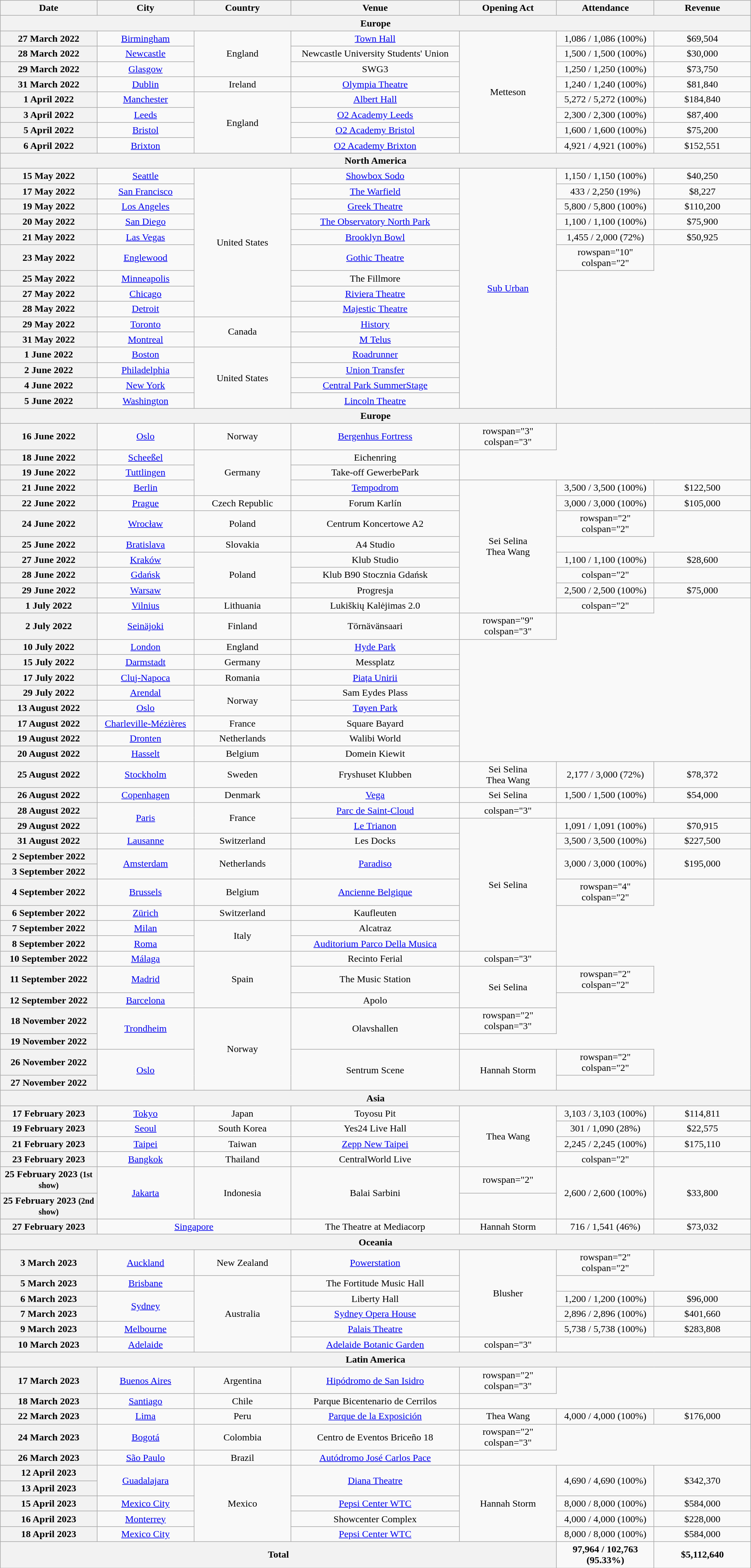<table class="wikitable plainrowheaders" style="text-align:center;">
<tr>
<th scope="col" style="width:10em;">Date</th>
<th scope="col" style="width:10em;">City</th>
<th scope="col" style="width:10em;">Country</th>
<th scope="col" style="width:18em;">Venue</th>
<th scope="col" style="width:10em;">Opening Act</th>
<th scope="col" style="width:10em;">Attendance</th>
<th scope="col" style="width:10em;">Revenue</th>
</tr>
<tr>
<th colspan="7">Europe</th>
</tr>
<tr>
<th scope="row" style="text-align:center;">27 March 2022</th>
<td><a href='#'>Birmingham</a></td>
<td rowspan="3">England</td>
<td><a href='#'>Town Hall</a></td>
<td rowspan="8">Metteson</td>
<td>1,086 / 1,086 (100%)</td>
<td>$69,504</td>
</tr>
<tr>
<th scope="row" style="text-align:center;">28 March 2022</th>
<td><a href='#'>Newcastle</a></td>
<td>Newcastle University Students' Union</td>
<td>1,500 / 1,500 (100%)</td>
<td>$30,000</td>
</tr>
<tr>
<th scope="row" style="text-align:center;">29 March 2022</th>
<td><a href='#'>Glasgow</a></td>
<td>SWG3</td>
<td>1,250 / 1,250 (100%)</td>
<td>$73,750</td>
</tr>
<tr>
<th scope="row" style="text-align:center;">31 March 2022</th>
<td><a href='#'>Dublin</a></td>
<td rowspan="1">Ireland</td>
<td><a href='#'>Olympia Theatre</a></td>
<td>1,240 / 1,240 (100%)</td>
<td>$81,840</td>
</tr>
<tr>
<th scope="row" style="text-align:center;">1 April 2022</th>
<td><a href='#'>Manchester</a></td>
<td rowspan="4">England</td>
<td><a href='#'>Albert Hall</a></td>
<td>5,272 / 5,272 (100%)</td>
<td>$184,840</td>
</tr>
<tr>
<th scope="row" style="text-align:center;">3 April 2022</th>
<td><a href='#'>Leeds</a></td>
<td><a href='#'>O2 Academy Leeds</a></td>
<td>2,300 / 2,300 (100%)</td>
<td>$87,400</td>
</tr>
<tr>
<th scope="row" style="text-align:center;">5 April 2022</th>
<td><a href='#'>Bristol</a></td>
<td><a href='#'>O2 Academy Bristol</a></td>
<td>1,600 / 1,600 (100%)</td>
<td>$75,200</td>
</tr>
<tr>
<th scope="row" style="text-align:center;">6 April 2022</th>
<td><a href='#'>Brixton</a></td>
<td><a href='#'>O2 Academy Brixton</a></td>
<td>4,921 / 4,921 (100%)</td>
<td>$152,551</td>
</tr>
<tr>
<th colspan="7">North America</th>
</tr>
<tr>
<th scope="row" style="text-align:center;">15 May 2022</th>
<td><a href='#'>Seattle</a></td>
<td rowspan="9">United States</td>
<td><a href='#'>Showbox Sodo</a></td>
<td rowspan="15"><a href='#'>Sub Urban</a></td>
<td>1,150 / 1,150 (100%)</td>
<td>$40,250</td>
</tr>
<tr>
<th scope="row" style="text-align:center;">17 May 2022</th>
<td><a href='#'>San Francisco</a></td>
<td><a href='#'>The Warfield</a></td>
<td>433 / 2,250 (19%)</td>
<td>$8,227</td>
</tr>
<tr>
<th scope="row" style="text-align:center;">19 May 2022</th>
<td><a href='#'>Los Angeles</a></td>
<td><a href='#'>Greek Theatre</a></td>
<td>5,800 / 5,800 (100%)</td>
<td>$110,200</td>
</tr>
<tr>
<th scope="row" style="text-align:center;">20 May 2022</th>
<td><a href='#'>San Diego</a></td>
<td><a href='#'>The Observatory North Park</a></td>
<td>1,100 / 1,100 (100%)</td>
<td>$75,900</td>
</tr>
<tr>
<th scope="row" style="text-align:center;">21 May 2022</th>
<td><a href='#'>Las Vegas</a></td>
<td><a href='#'>Brooklyn Bowl</a></td>
<td>1,455 / 2,000 (72%)</td>
<td>$50,925</td>
</tr>
<tr>
<th scope="row" style="text-align:center;">23 May 2022</th>
<td><a href='#'>Englewood</a></td>
<td><a href='#'>Gothic Theatre</a></td>
<td>rowspan="10" colspan="2" </td>
</tr>
<tr>
<th scope="row" style="text-align:center;">25 May 2022</th>
<td><a href='#'>Minneapolis</a></td>
<td>The Fillmore</td>
</tr>
<tr>
<th scope="row" style="text-align:center;">27 May 2022</th>
<td><a href='#'>Chicago</a></td>
<td><a href='#'>Riviera Theatre</a></td>
</tr>
<tr>
<th scope="row" style="text-align:center;">28 May 2022</th>
<td><a href='#'>Detroit</a></td>
<td><a href='#'>Majestic Theatre</a></td>
</tr>
<tr>
<th scope="row" style="text-align:center;">29 May 2022</th>
<td><a href='#'>Toronto</a></td>
<td rowspan="2">Canada</td>
<td><a href='#'>History</a></td>
</tr>
<tr>
<th scope="row" style="text-align:center;">31 May 2022</th>
<td><a href='#'>Montreal</a></td>
<td><a href='#'>M Telus</a></td>
</tr>
<tr>
<th scope="row" style="text-align:center;">1 June 2022</th>
<td><a href='#'>Boston</a></td>
<td rowspan="4">United States</td>
<td><a href='#'>Roadrunner</a></td>
</tr>
<tr>
<th scope="row" style="text-align:center;">2 June 2022</th>
<td><a href='#'>Philadelphia</a></td>
<td><a href='#'>Union Transfer</a></td>
</tr>
<tr>
<th scope="row" style="text-align:center;">4 June 2022</th>
<td><a href='#'>New York</a></td>
<td><a href='#'>Central Park SummerStage</a></td>
</tr>
<tr>
<th scope="row" style="text-align:center;">5 June 2022</th>
<td><a href='#'>Washington</a></td>
<td><a href='#'>Lincoln Theatre</a></td>
</tr>
<tr>
<th colspan="7">Europe</th>
</tr>
<tr>
<th scope="row" style="text-align:center;">16 June 2022</th>
<td><a href='#'>Oslo</a></td>
<td rowspan="1">Norway</td>
<td><a href='#'>Bergenhus Fortress</a></td>
<td>rowspan="3" colspan="3" </td>
</tr>
<tr>
<th scope="row" style="text-align:center;">18 June 2022</th>
<td><a href='#'>Scheeßel</a></td>
<td rowspan="3">Germany</td>
<td>Eichenring</td>
</tr>
<tr>
<th scope="row" style="text-align:center;">19 June 2022</th>
<td><a href='#'>Tuttlingen</a></td>
<td>Take-off GewerbePark</td>
</tr>
<tr>
<th scope="row" style="text-align:center;">21 June 2022</th>
<td><a href='#'>Berlin</a></td>
<td><a href='#'>Tempodrom</a></td>
<td rowspan="8">Sei Selina<br>Thea Wang</td>
<td>3,500 / 3,500 (100%)</td>
<td>$122,500</td>
</tr>
<tr>
<th scope="row" style="text-align:center;">22 June 2022</th>
<td><a href='#'>Prague</a></td>
<td rowspan="1">Czech Republic</td>
<td>Forum Karlín</td>
<td>3,000 / 3,000 (100%)</td>
<td>$105,000</td>
</tr>
<tr>
<th scope="row" style="text-align:center;">24 June 2022</th>
<td><a href='#'>Wrocław</a></td>
<td rowspan="1">Poland</td>
<td>Centrum Koncertowe A2</td>
<td>rowspan="2" colspan="2" </td>
</tr>
<tr>
<th scope="row" style="text-align:center;">25 June 2022</th>
<td><a href='#'>Bratislava</a></td>
<td rowspan="1">Slovakia</td>
<td>A4 Studio</td>
</tr>
<tr>
<th scope="row" style="text-align:center;">27 June 2022</th>
<td><a href='#'>Kraków</a></td>
<td rowspan="3">Poland</td>
<td>Klub Studio</td>
<td>1,100 / 1,100 (100%)</td>
<td>$28,600</td>
</tr>
<tr>
<th scope="row" style="text-align:center;">28 June 2022</th>
<td><a href='#'>Gdańsk</a></td>
<td>Klub B90 Stocznia Gdańsk</td>
<td>colspan="2" </td>
</tr>
<tr>
<th scope="row" style="text-align:center;">29 June 2022</th>
<td><a href='#'>Warsaw</a></td>
<td>Progresja</td>
<td>2,500 / 2,500 (100%)</td>
<td>$75,000</td>
</tr>
<tr>
<th scope="row" style="text-align:center;">1 July 2022</th>
<td><a href='#'>Vilnius</a></td>
<td rowspan="1">Lithuania</td>
<td>Lukiškių Kalėjimas 2.0</td>
<td>colspan="2" </td>
</tr>
<tr>
<th scope="row" style="text-align:center;">2 July 2022</th>
<td><a href='#'>Seinäjoki</a></td>
<td rowspan="1">Finland</td>
<td>Törnävänsaari</td>
<td>rowspan="9" colspan="3" </td>
</tr>
<tr>
<th scope="row" style="text-align:center;">10 July 2022</th>
<td><a href='#'>London</a></td>
<td rowspan="1">England</td>
<td><a href='#'>Hyde Park</a></td>
</tr>
<tr>
<th scope="row" style="text-align:center;">15 July 2022</th>
<td><a href='#'>Darmstadt</a></td>
<td rowspan="1">Germany</td>
<td>Messplatz</td>
</tr>
<tr>
<th scope="row" style="text-align:center;">17 July 2022</th>
<td><a href='#'>Cluj-Napoca</a></td>
<td rowspan="1">Romania</td>
<td><a href='#'>Piața Unirii</a></td>
</tr>
<tr>
<th scope="row" style="text-align:center;">29 July 2022</th>
<td><a href='#'>Arendal</a></td>
<td rowspan="2">Norway</td>
<td>Sam Eydes Plass</td>
</tr>
<tr>
<th scope="row" style="text-align:center;">13 August 2022</th>
<td><a href='#'>Oslo</a></td>
<td><a href='#'>Tøyen Park</a></td>
</tr>
<tr>
<th scope="row" style="text-align:center;">17 August 2022</th>
<td><a href='#'>Charleville-Mézières</a></td>
<td rowspan="1">France</td>
<td>Square Bayard</td>
</tr>
<tr>
<th scope="row" style="text-align:center;">19 August 2022</th>
<td><a href='#'>Dronten</a></td>
<td rowspan="1">Netherlands</td>
<td>Walibi World</td>
</tr>
<tr>
<th scope="row" style="text-align:center;">20 August 2022</th>
<td><a href='#'>Hasselt</a></td>
<td rowspan="1">Belgium</td>
<td>Domein Kiewit</td>
</tr>
<tr>
<th scope="row" style="text-align:center;">25 August 2022</th>
<td><a href='#'>Stockholm</a></td>
<td rowspan="1">Sweden</td>
<td>Fryshuset Klubben</td>
<td rowspan="1">Sei Selina<br>Thea Wang</td>
<td>2,177 / 3,000 (72%)</td>
<td>$78,372</td>
</tr>
<tr>
<th scope="row" style="text-align:center;">26 August 2022</th>
<td><a href='#'>Copenhagen</a></td>
<td rowspan="1">Denmark</td>
<td><a href='#'>Vega</a></td>
<td rowspan="1">Sei Selina</td>
<td>1,500 / 1,500 (100%)</td>
<td>$54,000</td>
</tr>
<tr>
<th scope="row" style="text-align:center;">28 August 2022</th>
<td rowspan="2"><a href='#'>Paris</a></td>
<td rowspan="2">France</td>
<td><a href='#'>Parc de Saint-Cloud</a></td>
<td>colspan="3" </td>
</tr>
<tr>
<th scope="row" style="text-align:center;">29 August 2022</th>
<td><a href='#'>Le Trianon</a></td>
<td rowspan="8">Sei Selina</td>
<td>1,091 / 1,091 (100%)</td>
<td>$70,915</td>
</tr>
<tr>
<th scope="row" style="text-align:center;">31 August 2022</th>
<td><a href='#'>Lausanne</a></td>
<td rowspan="1">Switzerland</td>
<td>Les Docks</td>
<td>3,500 / 3,500 (100%)</td>
<td>$227,500</td>
</tr>
<tr>
<th scope="row" style="text-align:center;">2 September 2022</th>
<td rowspan="2"><a href='#'>Amsterdam</a></td>
<td rowspan="2">Netherlands</td>
<td rowspan="2"><a href='#'>Paradiso</a></td>
<td rowspan="2">3,000 / 3,000 (100%)</td>
<td rowspan="2">$195,000</td>
</tr>
<tr>
<th scope="row" style="text-align:center;">3 September 2022</th>
</tr>
<tr>
<th scope="row" style="text-align:center;">4 September 2022</th>
<td><a href='#'>Brussels</a></td>
<td rowspan="1">Belgium</td>
<td><a href='#'>Ancienne Belgique</a></td>
<td>rowspan="4" colspan="2" </td>
</tr>
<tr>
<th scope="row" style="text-align:center;">6 September 2022</th>
<td><a href='#'>Zürich</a></td>
<td rowspan="1">Switzerland</td>
<td>Kaufleuten</td>
</tr>
<tr>
<th scope="row" style="text-align:center;">7 September 2022</th>
<td><a href='#'>Milan</a></td>
<td rowspan="2">Italy</td>
<td>Alcatraz</td>
</tr>
<tr>
<th scope="row" style="text-align:center;">8 September 2022</th>
<td><a href='#'>Roma</a></td>
<td><a href='#'>Auditorium Parco Della Musica</a></td>
</tr>
<tr>
<th scope="row" style="text-align:center;">10 September 2022</th>
<td><a href='#'>Málaga</a></td>
<td rowspan="3">Spain</td>
<td>Recinto Ferial</td>
<td>colspan="3" </td>
</tr>
<tr>
<th scope="row" style="text-align:center;">11 September 2022</th>
<td><a href='#'>Madrid</a></td>
<td>The Music Station</td>
<td rowspan="2">Sei Selina</td>
<td>rowspan="2" colspan="2" </td>
</tr>
<tr>
<th scope="row" style="text-align:center;">12 September 2022</th>
<td><a href='#'>Barcelona</a></td>
<td>Apolo</td>
</tr>
<tr>
<th scope="row" style="text-align:center;">18 November 2022</th>
<td rowspan="2"><a href='#'>Trondheim</a></td>
<td rowspan="4">Norway</td>
<td rowspan="2">Olavshallen</td>
<td>rowspan="2" colspan="3" </td>
</tr>
<tr>
<th scope="row" style="text-align:center;">19 November 2022</th>
</tr>
<tr>
<th scope="row" style="text-align:center;">26 November 2022</th>
<td rowspan="2"><a href='#'>Oslo</a></td>
<td rowspan="2">Sentrum Scene</td>
<td rowspan="2">Hannah Storm</td>
<td>rowspan="2" colspan="2" </td>
</tr>
<tr>
<th scope="row" style="text-align:center;">27 November 2022</th>
</tr>
<tr>
<th colspan="7">Asia</th>
</tr>
<tr>
<th scope="row" style="text-align:center;">17 February 2023</th>
<td><a href='#'>Tokyo</a></td>
<td rowspan="1">Japan</td>
<td>Toyosu Pit</td>
<td rowspan="4">Thea Wang</td>
<td>3,103 / 3,103 (100%)</td>
<td>$114,811</td>
</tr>
<tr>
<th scope="row" style="text-align:center;">19 February 2023</th>
<td><a href='#'>Seoul</a></td>
<td rowspan="1">South Korea</td>
<td>Yes24 Live Hall</td>
<td>301 / 1,090 (28%)</td>
<td>$22,575</td>
</tr>
<tr>
<th scope="row" style="text-align:center;">21 February 2023</th>
<td><a href='#'>Taipei</a></td>
<td rowspan="1">Taiwan</td>
<td><a href='#'>Zepp New Taipei</a></td>
<td>2,245 / 2,245 (100%)</td>
<td>$175,110</td>
</tr>
<tr>
<th scope="row" style="text-align:center;">23 February 2023</th>
<td><a href='#'>Bangkok</a></td>
<td rowspan="1">Thailand</td>
<td>CentralWorld Live</td>
<td>colspan="2" </td>
</tr>
<tr>
<th scope="row" style="text-align:center;">25 February 2023 <small>(1st show)</small></th>
<td rowspan="2"><a href='#'>Jakarta</a></td>
<td rowspan="2">Indonesia</td>
<td rowspan="2">Balai Sarbini</td>
<td>rowspan="2" </td>
<td rowspan="2">2,600 / 2,600 (100%)</td>
<td rowspan="2">$33,800</td>
</tr>
<tr>
<th scope="row" style="text-align:center;">25 February 2023 <small>(2nd show)</small></th>
</tr>
<tr>
<th scope="row" style="text-align:center;">27 February 2023</th>
<td colspan="2"><a href='#'>Singapore</a></td>
<td>The Theatre at Mediacorp</td>
<td rowspan="1">Hannah Storm</td>
<td>716 / 1,541 (46%)</td>
<td>$73,032</td>
</tr>
<tr>
<th colspan="7">Oceania</th>
</tr>
<tr>
<th scope="row" style="text-align:center;">3 March 2023</th>
<td><a href='#'>Auckland</a></td>
<td rowspan="1">New Zealand</td>
<td><a href='#'>Powerstation</a></td>
<td rowspan="5">Blusher</td>
<td>rowspan="2" colspan="2" </td>
</tr>
<tr>
<th scope="row" style="text-align:center;">5 March 2023</th>
<td><a href='#'>Brisbane</a></td>
<td rowspan="5">Australia</td>
<td>The Fortitude Music Hall</td>
</tr>
<tr>
<th scope="row" style="text-align:center;">6 March 2023</th>
<td rowspan="2"><a href='#'>Sydney</a></td>
<td>Liberty Hall</td>
<td>1,200 / 1,200 (100%)</td>
<td>$96,000</td>
</tr>
<tr>
<th scope="row" style="text-align:center;">7 March 2023</th>
<td><a href='#'>Sydney Opera House</a></td>
<td>2,896 / 2,896 (100%)</td>
<td>$401,660</td>
</tr>
<tr>
<th scope="row" style="text-align:center;">9 March 2023</th>
<td><a href='#'>Melbourne</a></td>
<td><a href='#'>Palais Theatre</a></td>
<td>5,738 / 5,738 (100%)</td>
<td>$283,808</td>
</tr>
<tr>
<th scope="row" style="text-align:center;">10 March 2023</th>
<td><a href='#'>Adelaide</a></td>
<td><a href='#'>Adelaide Botanic Garden</a></td>
<td>colspan="3" </td>
</tr>
<tr>
<th colspan="7">Latin America</th>
</tr>
<tr>
<th scope="row" style="text-align:center;">17 March 2023</th>
<td><a href='#'>Buenos Aires</a></td>
<td rowspan="1">Argentina</td>
<td><a href='#'>Hipódromo de San Isidro</a></td>
<td>rowspan="2" colspan="3" </td>
</tr>
<tr>
<th scope="row" style="text-align:center;">18 March 2023</th>
<td><a href='#'>Santiago</a></td>
<td rowspan="1">Chile</td>
<td>Parque Bicentenario de Cerrilos</td>
</tr>
<tr>
<th scope="row" style="text-align:center;">22 March 2023</th>
<td><a href='#'>Lima</a></td>
<td rowspan="1">Peru</td>
<td><a href='#'>Parque de la Exposición</a></td>
<td rowspan="1">Thea Wang</td>
<td>4,000 / 4,000 (100%)</td>
<td>$176,000</td>
</tr>
<tr>
<th scope="row" style="text-align:center;">24 March 2023</th>
<td><a href='#'>Bogotá</a></td>
<td rowspan="1">Colombia</td>
<td>Centro de Eventos Briceño 18</td>
<td>rowspan="2" colspan="3" </td>
</tr>
<tr>
<th scope="row" style="text-align:center;">26 March 2023</th>
<td><a href='#'>São Paulo</a></td>
<td rowspan="1">Brazil</td>
<td><a href='#'>Autódromo José Carlos Pace</a></td>
</tr>
<tr>
<th scope="row" style="text-align:center;">12 April 2023</th>
<td rowspan="2"><a href='#'>Guadalajara</a></td>
<td rowspan="5">Mexico</td>
<td rowspan="2"><a href='#'>Diana Theatre</a></td>
<td rowspan="5">Hannah Storm</td>
<td rowspan="2">4,690 / 4,690 (100%)</td>
<td rowspan="2">$342,370</td>
</tr>
<tr>
<th scope="row" style="text-align:center;">13 April 2023</th>
</tr>
<tr>
<th scope="row" style="text-align:center;">15 April 2023</th>
<td><a href='#'>Mexico City</a></td>
<td><a href='#'>Pepsi Center WTC</a></td>
<td>8,000 / 8,000 (100%)</td>
<td>$584,000</td>
</tr>
<tr>
<th scope="row" style="text-align:center;">16 April 2023</th>
<td><a href='#'>Monterrey</a></td>
<td>Showcenter Complex</td>
<td>4,000 / 4,000 (100%)</td>
<td>$228,000</td>
</tr>
<tr>
<th scope="row" style="text-align:center;">18 April 2023</th>
<td><a href='#'>Mexico City</a></td>
<td><a href='#'>Pepsi Center WTC</a></td>
<td>8,000 / 8,000 (100%)</td>
<td>$584,000</td>
</tr>
<tr>
<th colspan="5">Total</th>
<td><strong>97,964 / 102,763 (95.33%)</strong></td>
<td><strong>$5,112,640</strong></td>
</tr>
</table>
